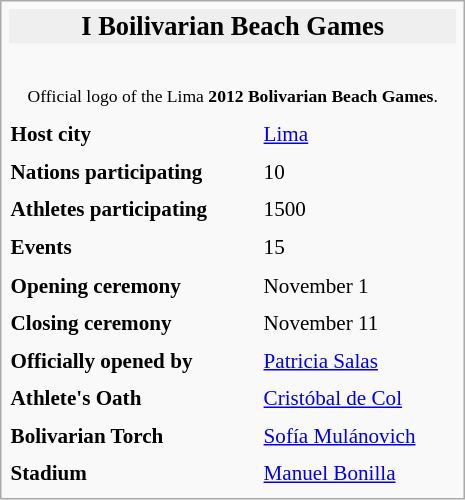<table class="infobox" style="width: 22em; text-align: left; font-size: 88%; line-height: 1.5em">
<tr>
<th colspan=2 class="summary" style="background-color: #efefef; text-align:center; font-size:125%">I Boilivarian Beach Games</th>
</tr>
<tr>
<td colspan="3" style="text-align:center"><br><small>Official logo of the Lima <strong>2012 Bolivarian Beach Games</strong>.</small></td>
</tr>
<tr>
<th>Host city</th>
<td><span><a href='#'>Lima</a></span></td>
</tr>
<tr>
<th>Nations participating</th>
<td>10</td>
</tr>
<tr>
<th>Athletes participating</th>
<td>1500</td>
</tr>
<tr>
<th>Events</th>
<td>15</td>
</tr>
<tr>
<th>Opening ceremony</th>
<td>November 1</td>
</tr>
<tr>
<th>Closing ceremony</th>
<td>November 11</td>
</tr>
<tr class="vcard attendee">
<th>Officially opened by</th>
<td><span><a href='#'>Patricia Salas</a></span></td>
</tr>
<tr class="vcard attendee">
<th>Athlete's Oath</th>
<td><span><a href='#'>Cristóbal de Col</a></span></td>
</tr>
<tr class="vcard attendee">
<th>Bolivarian Torch</th>
<td><span><a href='#'>Sofía Mulánovich</a></span></td>
</tr>
<tr>
<th>Stadium</th>
<td><a href='#'>Manuel Bonilla</a></td>
</tr>
</table>
